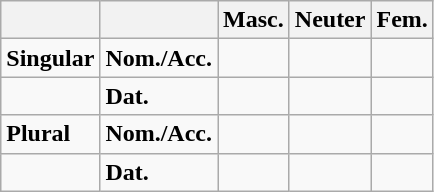<table class="wikitable">
<tr>
<th></th>
<th></th>
<th>Masc.</th>
<th>Neuter</th>
<th>Fem.</th>
</tr>
<tr>
<td><strong>Singular</strong></td>
<td><strong>Nom./Acc.</strong></td>
<td></td>
<td></td>
<td></td>
</tr>
<tr>
<td></td>
<td><strong>Dat.</strong></td>
<td></td>
<td></td>
<td></td>
</tr>
<tr>
<td><strong>Plural</strong></td>
<td><strong>Nom./Acc.</strong></td>
<td></td>
<td></td>
<td></td>
</tr>
<tr>
<td></td>
<td><strong>Dat.</strong></td>
<td></td>
<td></td>
<td></td>
</tr>
</table>
